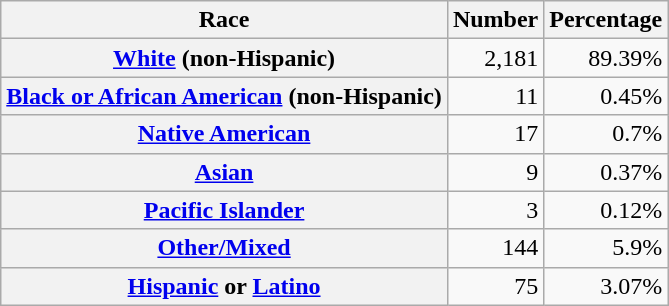<table class="wikitable" style="text-align:right">
<tr>
<th scope="col">Race</th>
<th scope="col">Number</th>
<th scope="col">Percentage</th>
</tr>
<tr>
<th scope="row"><a href='#'>White</a> (non-Hispanic)</th>
<td>2,181</td>
<td>89.39%</td>
</tr>
<tr>
<th scope="row"><a href='#'>Black or African American</a> (non-Hispanic)</th>
<td>11</td>
<td>0.45%</td>
</tr>
<tr>
<th scope="row"><a href='#'>Native American</a></th>
<td>17</td>
<td>0.7%</td>
</tr>
<tr>
<th scope="row"><a href='#'>Asian</a></th>
<td>9</td>
<td>0.37%</td>
</tr>
<tr>
<th scope="row"><a href='#'>Pacific Islander</a></th>
<td>3</td>
<td>0.12%</td>
</tr>
<tr>
<th scope="row"><a href='#'>Other/Mixed</a></th>
<td>144</td>
<td>5.9%</td>
</tr>
<tr>
<th scope="row"><a href='#'>Hispanic</a> or <a href='#'>Latino</a></th>
<td>75</td>
<td>3.07%</td>
</tr>
</table>
